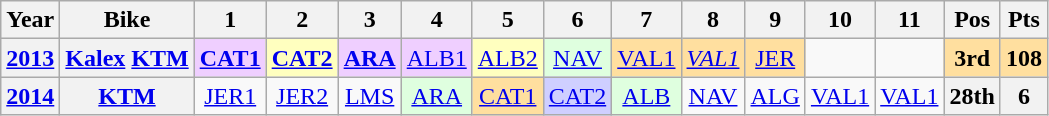<table class="wikitable" style="text-align:center">
<tr>
<th>Year</th>
<th>Bike</th>
<th>1</th>
<th>2</th>
<th>3</th>
<th>4</th>
<th>5</th>
<th>6</th>
<th>7</th>
<th>8</th>
<th>9</th>
<th>10</th>
<th>11</th>
<th>Pos</th>
<th>Pts</th>
</tr>
<tr>
<th align="left"><a href='#'>2013</a></th>
<th align="left"><a href='#'>Kalex</a> <a href='#'>KTM</a></th>
<td style="background:#efcfff;"><strong><a href='#'>CAT1</a></strong><br></td>
<td style="background:#ffffbf;"><strong><a href='#'>CAT2</a></strong><br></td>
<td style="background:#efcfff;"><strong><a href='#'>ARA</a></strong><br></td>
<td style="background:#efcfff;"><a href='#'>ALB1</a><br></td>
<td style="background:#ffffbf;"><a href='#'>ALB2</a><br></td>
<td style="background:#dfffdf;"><a href='#'>NAV</a><br></td>
<td style="background:#ffdf9f;"><a href='#'>VAL1</a><br></td>
<td style="background:#ffdf9f;"><em><a href='#'>VAL1</a></em><br></td>
<td style="background:#ffdf9f;"><a href='#'>JER</a><br></td>
<td></td>
<td></td>
<th style="background:#ffdf9f;">3rd</th>
<th style="background:#ffdf9f;">108</th>
</tr>
<tr>
<th align="left"><a href='#'>2014</a></th>
<th align="left"><a href='#'>KTM</a></th>
<td style="background:#;"><a href='#'>JER1</a><br></td>
<td style="background:#;"><a href='#'>JER2</a><br></td>
<td style="background:#;"><a href='#'>LMS</a><br></td>
<td style="background:#dfffdf;"><a href='#'>ARA</a><br></td>
<td style="background:#ffdf9f;"><a href='#'>CAT1</a><br></td>
<td style="background:#cfcfff;"><a href='#'>CAT2</a><br></td>
<td style="background:#dfffdf;"><a href='#'>ALB</a><br></td>
<td style="background:#;"><a href='#'>NAV</a><br></td>
<td style="background:#;"><a href='#'>ALG</a><br></td>
<td style="background:#;"><a href='#'>VAL1</a><br></td>
<td style="background:#;"><a href='#'>VAL1</a><br></td>
<th>28th</th>
<th>6</th>
</tr>
</table>
